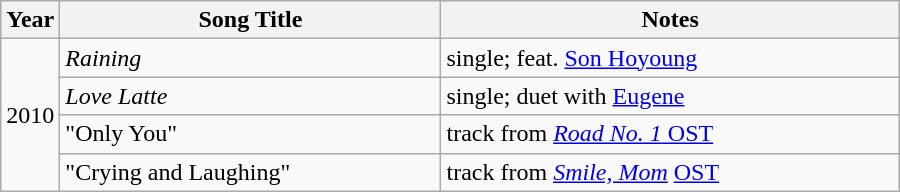<table class="wikitable" style="width:600px">
<tr>
<th width=10>Year</th>
<th>Song Title</th>
<th>Notes</th>
</tr>
<tr>
<td rowspan=4>2010</td>
<td><em>Raining</em></td>
<td>single; feat. <a href='#'>Son Hoyoung</a></td>
</tr>
<tr>
<td><em>Love Latte</em></td>
<td>single; duet with <a href='#'>Eugene</a></td>
</tr>
<tr>
<td>"Only You" </td>
<td>track from <a href='#'><em>Road No. 1</em> OST</a></td>
</tr>
<tr>
<td>"Crying and Laughing"</td>
<td>track from <em><a href='#'>Smile, Mom</a></em> <a href='#'>OST</a></td>
</tr>
</table>
